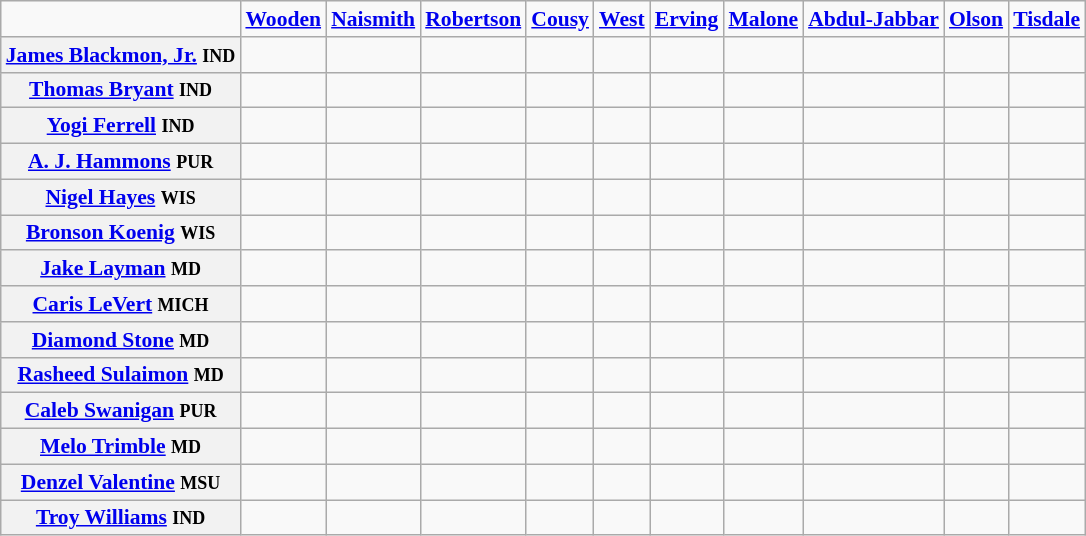<table class="wikitable" style="white-space:nowrap; font-size:90%;">
<tr>
<td></td>
<td><strong><a href='#'>Wooden</a></strong></td>
<td><strong><a href='#'>Naismith</a></strong></td>
<td><strong><a href='#'>Robertson</a></strong></td>
<td><strong><a href='#'>Cousy</a></strong></td>
<td><strong><a href='#'>West</a></strong></td>
<td><strong><a href='#'>Erving</a></strong></td>
<td><strong><a href='#'>Malone</a></strong></td>
<td><strong><a href='#'>Abdul-Jabbar</a></strong></td>
<td><strong><a href='#'>Olson</a></strong></td>
<td><strong><a href='#'>Tisdale</a></strong></td>
</tr>
<tr>
<th><a href='#'>James Blackmon, Jr.</a> <small>IND</small></th>
<td></td>
<td></td>
<td></td>
<td></td>
<td></td>
<td></td>
<td></td>
<td></td>
<td></td>
<td></td>
</tr>
<tr>
<th><a href='#'>Thomas Bryant</a> <small>IND</small></th>
<td></td>
<td></td>
<td></td>
<td></td>
<td></td>
<td></td>
<td></td>
<td></td>
<td></td>
<td></td>
</tr>
<tr>
<th><a href='#'>Yogi Ferrell</a> <small>IND</small></th>
<td></td>
<td></td>
<td></td>
<td></td>
<td></td>
<td></td>
<td></td>
<td></td>
<td></td>
<td></td>
</tr>
<tr>
<th><a href='#'>A. J. Hammons</a> <small>PUR</small></th>
<td></td>
<td></td>
<td></td>
<td></td>
<td></td>
<td></td>
<td></td>
<td></td>
<td></td>
<td></td>
</tr>
<tr>
<th><a href='#'>Nigel Hayes</a> <small>WIS</small></th>
<td></td>
<td></td>
<td></td>
<td></td>
<td></td>
<td></td>
<td></td>
<td></td>
<td></td>
<td></td>
</tr>
<tr>
<th><a href='#'>Bronson Koenig</a> <small>WIS</small></th>
<td></td>
<td></td>
<td></td>
<td></td>
<td></td>
<td></td>
<td></td>
<td></td>
<td></td>
<td></td>
</tr>
<tr>
<th><a href='#'>Jake Layman</a> <small>MD</small></th>
<td></td>
<td></td>
<td></td>
<td></td>
<td></td>
<td></td>
<td></td>
<td></td>
<td></td>
<td></td>
</tr>
<tr>
<th><a href='#'>Caris LeVert</a> <small>MICH</small></th>
<td></td>
<td></td>
<td></td>
<td></td>
<td></td>
<td></td>
<td></td>
<td></td>
<td></td>
<td></td>
</tr>
<tr>
<th><a href='#'>Diamond Stone</a> <small>MD</small></th>
<td></td>
<td></td>
<td></td>
<td></td>
<td></td>
<td></td>
<td></td>
<td></td>
<td></td>
<td></td>
</tr>
<tr>
<th><a href='#'>Rasheed Sulaimon</a> <small>MD</small></th>
<td></td>
<td></td>
<td></td>
<td></td>
<td></td>
<td></td>
<td></td>
<td></td>
<td></td>
<td></td>
</tr>
<tr>
<th><a href='#'>Caleb Swanigan</a> <small>PUR</small></th>
<td></td>
<td></td>
<td></td>
<td></td>
<td></td>
<td></td>
<td></td>
<td></td>
<td></td>
<td></td>
</tr>
<tr>
<th><a href='#'>Melo Trimble</a> <small>MD</small></th>
<td></td>
<td></td>
<td></td>
<td></td>
<td></td>
<td></td>
<td></td>
<td></td>
<td></td>
<td></td>
</tr>
<tr>
<th><a href='#'>Denzel Valentine</a> <small>MSU</small></th>
<td></td>
<td></td>
<td></td>
<td></td>
<td></td>
<td></td>
<td></td>
<td></td>
<td></td>
<td></td>
</tr>
<tr>
<th><a href='#'>Troy Williams</a> <small>IND</small></th>
<td></td>
<td></td>
<td></td>
<td></td>
<td></td>
<td></td>
<td></td>
<td></td>
<td></td>
<td></td>
</tr>
</table>
